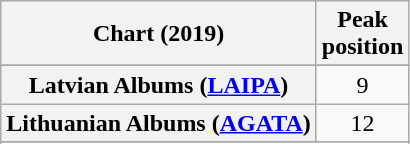<table class="wikitable sortable plainrowheaders" style="text-align:center">
<tr>
<th scope="col">Chart (2019)</th>
<th scope="col">Peak<br>position</th>
</tr>
<tr>
</tr>
<tr>
</tr>
<tr>
</tr>
<tr>
</tr>
<tr>
</tr>
<tr>
</tr>
<tr>
</tr>
<tr>
</tr>
<tr>
<th scope="row">Latvian Albums (<a href='#'>LAIPA</a>)</th>
<td>9</td>
</tr>
<tr>
<th scope="row">Lithuanian Albums (<a href='#'>AGATA</a>)</th>
<td>12</td>
</tr>
<tr>
</tr>
<tr>
</tr>
<tr>
</tr>
<tr>
</tr>
<tr>
</tr>
</table>
